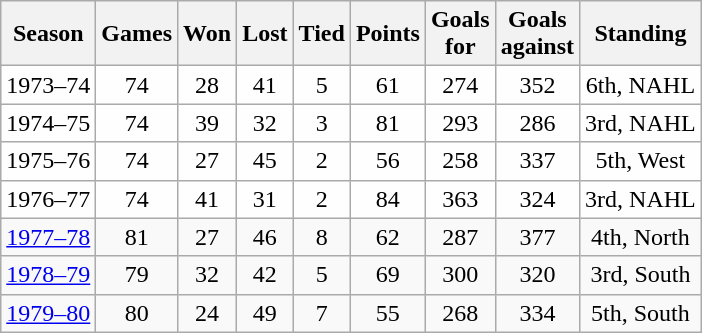<table class="wikitable" style="text-align:center">
<tr>
<th>Season</th>
<th>Games</th>
<th>Won</th>
<th>Lost</th>
<th>Tied</th>
<th>Points</th>
<th>Goals<br>for</th>
<th>Goals<br>against</th>
<th>Standing</th>
</tr>
<tr bgcolor="fefefe">
<td>1973–74</td>
<td>74</td>
<td>28</td>
<td>41</td>
<td>5</td>
<td>61</td>
<td>274</td>
<td>352</td>
<td>6th, NAHL</td>
</tr>
<tr bgcolor="fefefe">
<td>1974–75</td>
<td>74</td>
<td>39</td>
<td>32</td>
<td>3</td>
<td>81</td>
<td>293</td>
<td>286</td>
<td>3rd, NAHL</td>
</tr>
<tr bgcolor="fefefe">
<td>1975–76</td>
<td>74</td>
<td>27</td>
<td>45</td>
<td>2</td>
<td>56</td>
<td>258</td>
<td>337</td>
<td>5th, West</td>
</tr>
<tr bgcolor="fefefe">
<td>1976–77</td>
<td>74</td>
<td>41</td>
<td>31</td>
<td>2</td>
<td>84</td>
<td>363</td>
<td>324</td>
<td>3rd, NAHL</td>
</tr>
<tr>
<td><a href='#'>1977–78</a></td>
<td>81</td>
<td>27</td>
<td>46</td>
<td>8</td>
<td>62</td>
<td>287</td>
<td>377</td>
<td>4th, North</td>
</tr>
<tr>
<td><a href='#'>1978–79</a></td>
<td>79</td>
<td>32</td>
<td>42</td>
<td>5</td>
<td>69</td>
<td>300</td>
<td>320</td>
<td>3rd, South</td>
</tr>
<tr>
<td><a href='#'>1979–80</a></td>
<td>80</td>
<td>24</td>
<td>49</td>
<td>7</td>
<td>55</td>
<td>268</td>
<td>334</td>
<td>5th, South</td>
</tr>
</table>
